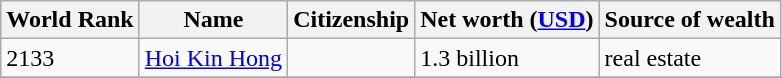<table class="wikitable">
<tr>
<th>World Rank</th>
<th>Name</th>
<th>Citizenship</th>
<th>Net worth (<a href='#'>USD</a>)</th>
<th>Source of wealth</th>
</tr>
<tr>
<td>2133</td>
<td><a href='#'>Hoi Kin Hong</a></td>
<td></td>
<td>1.3 billion</td>
<td>real estate</td>
</tr>
<tr>
</tr>
</table>
